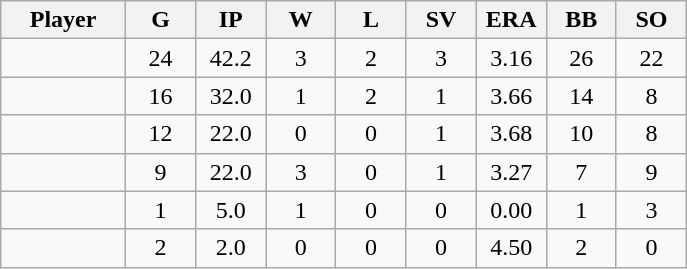<table class="wikitable sortable">
<tr>
<th bgcolor="#DDDDFF" width="16%">Player</th>
<th bgcolor="#DDDDFF" width="9%">G</th>
<th bgcolor="#DDDDFF" width="9%">IP</th>
<th bgcolor="#DDDDFF" width="9%">W</th>
<th bgcolor="#DDDDFF" width="9%">L</th>
<th bgcolor="#DDDDFF" width="9%">SV</th>
<th bgcolor="#DDDDFF" width="9%">ERA</th>
<th bgcolor="#DDDDFF" width="9%">BB</th>
<th bgcolor="#DDDDFF" width="9%">SO</th>
</tr>
<tr align="center">
<td></td>
<td>24</td>
<td>42.2</td>
<td>3</td>
<td>2</td>
<td>3</td>
<td>3.16</td>
<td>26</td>
<td>22</td>
</tr>
<tr align="center">
<td></td>
<td>16</td>
<td>32.0</td>
<td>1</td>
<td>2</td>
<td>1</td>
<td>3.66</td>
<td>14</td>
<td>8</td>
</tr>
<tr align="center">
<td></td>
<td>12</td>
<td>22.0</td>
<td>0</td>
<td>0</td>
<td>1</td>
<td>3.68</td>
<td>10</td>
<td>8</td>
</tr>
<tr align="center">
<td></td>
<td>9</td>
<td>22.0</td>
<td>3</td>
<td>0</td>
<td>1</td>
<td>3.27</td>
<td>7</td>
<td>9</td>
</tr>
<tr align="center">
<td></td>
<td>1</td>
<td>5.0</td>
<td>1</td>
<td>0</td>
<td>0</td>
<td>0.00</td>
<td>1</td>
<td>3</td>
</tr>
<tr align="center">
<td></td>
<td>2</td>
<td>2.0</td>
<td>0</td>
<td>0</td>
<td>0</td>
<td>4.50</td>
<td>2</td>
<td>0</td>
</tr>
</table>
